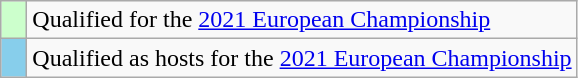<table class="wikitable" style="text-align:left;">
<tr>
<td width=10px bgcolor=#ccffcc></td>
<td>Qualified for the <a href='#'>2021 European Championship</a></td>
</tr>
<tr>
<td width=10px bgcolor=#87ceeb></td>
<td>Qualified as hosts for the <a href='#'>2021 European Championship</a></td>
</tr>
</table>
